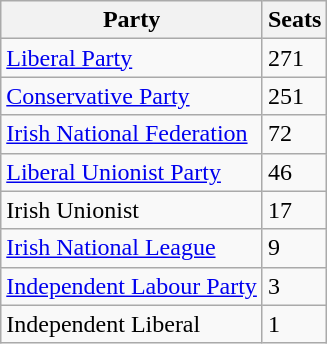<table class="wikitable">
<tr>
<th>Party</th>
<th>Seats</th>
</tr>
<tr>
<td><a href='#'>Liberal Party</a></td>
<td>271</td>
</tr>
<tr>
<td><a href='#'>Conservative Party</a></td>
<td>251</td>
</tr>
<tr>
<td><a href='#'>Irish National Federation</a></td>
<td>72</td>
</tr>
<tr>
<td><a href='#'>Liberal Unionist Party</a></td>
<td>46</td>
</tr>
<tr>
<td>Irish Unionist</td>
<td>17</td>
</tr>
<tr>
<td><a href='#'>Irish National League</a></td>
<td>9</td>
</tr>
<tr>
<td><a href='#'>Independent Labour Party</a></td>
<td>3</td>
</tr>
<tr>
<td>Independent Liberal</td>
<td>1</td>
</tr>
</table>
